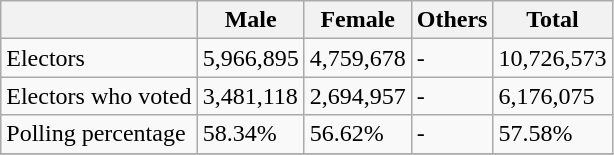<table class="wikitable sortable">
<tr>
<th></th>
<th>Male</th>
<th>Female</th>
<th>Others</th>
<th>Total</th>
</tr>
<tr>
<td>Electors</td>
<td>5,966,895</td>
<td>4,759,678</td>
<td>-</td>
<td>10,726,573</td>
</tr>
<tr>
<td>Electors who voted</td>
<td>3,481,118</td>
<td>2,694,957</td>
<td>-</td>
<td>6,176,075</td>
</tr>
<tr>
<td>Polling percentage</td>
<td>58.34%</td>
<td>56.62%</td>
<td>-</td>
<td>57.58%</td>
</tr>
<tr>
</tr>
</table>
